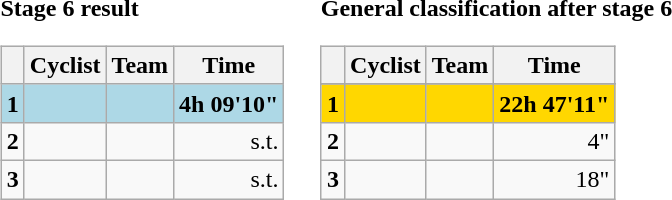<table>
<tr>
<td><strong>Stage 6 result</strong><br><table class="wikitable">
<tr>
<th></th>
<th>Cyclist</th>
<th>Team</th>
<th>Time</th>
</tr>
<tr bgcolor=lightblue>
<td><strong>1</strong></td>
<td><strong></strong></td>
<td><strong></strong></td>
<td align=right><strong>4h 09'10"</strong></td>
</tr>
<tr>
<td><strong>2</strong></td>
<td></td>
<td></td>
<td align=right>s.t.</td>
</tr>
<tr>
<td><strong>3</strong></td>
<td></td>
<td></td>
<td align=right>s.t.</td>
</tr>
</table>
</td>
<td></td>
<td><strong>General classification after stage 6</strong><br><table class="wikitable">
<tr>
<th></th>
<th>Cyclist</th>
<th>Team</th>
<th>Time</th>
</tr>
<tr>
</tr>
<tr bgcolor=gold>
<td><strong>1</strong></td>
<td><strong></strong></td>
<td><strong></strong></td>
<td align=right><strong>22h 47'11"</strong></td>
</tr>
<tr>
<td><strong>2</strong></td>
<td></td>
<td></td>
<td align=right>4"</td>
</tr>
<tr>
<td><strong>3</strong></td>
<td></td>
<td></td>
<td align=right>18"</td>
</tr>
</table>
</td>
</tr>
</table>
